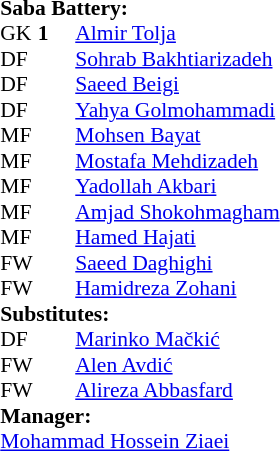<table style="font-size: 90%" cellspacing="0" cellpadding="0" align=center>
<tr>
<td colspan="4"><strong>Saba Battery:</strong></td>
</tr>
<tr>
<th width=25></th>
<th width=25></th>
</tr>
<tr>
<td>GK</td>
<td><strong>1</strong></td>
<td> <a href='#'>Almir Tolja</a></td>
</tr>
<tr>
<td>DF</td>
<td></td>
<td> <a href='#'>Sohrab Bakhtiarizadeh</a></td>
</tr>
<tr>
<td>DF</td>
<td></td>
<td> <a href='#'>Saeed Beigi</a></td>
</tr>
<tr>
<td>DF</td>
<td></td>
<td> <a href='#'>Yahya Golmohammadi</a></td>
<td></td>
<td></td>
</tr>
<tr>
<td>MF</td>
<td></td>
<td> <a href='#'>Mohsen Bayat</a></td>
<td></td>
<td></td>
</tr>
<tr>
<td>MF</td>
<td></td>
<td> <a href='#'>Mostafa Mehdizadeh</a></td>
<td></td>
<td></td>
<td></td>
</tr>
<tr>
<td>MF</td>
<td></td>
<td> <a href='#'>Yadollah Akbari</a></td>
</tr>
<tr>
<td>MF</td>
<td></td>
<td> <a href='#'>Amjad Shokohmagham</a></td>
<td></td>
<td></td>
<td></td>
</tr>
<tr>
<td>MF</td>
<td></td>
<td> <a href='#'>Hamed Hajati</a></td>
</tr>
<tr>
<td>FW</td>
<td></td>
<td> <a href='#'>Saeed Daghighi</a></td>
</tr>
<tr>
<td>FW</td>
<td></td>
<td> <a href='#'>Hamidreza Zohani</a></td>
<td></td>
<td></td>
<td></td>
</tr>
<tr>
<td colspan=3><strong>Substitutes:</strong></td>
</tr>
<tr>
<td>DF</td>
<td></td>
<td> <a href='#'>Marinko Mačkić</a></td>
<td></td>
<td></td>
<td></td>
</tr>
<tr>
<td>FW</td>
<td></td>
<td> <a href='#'>Alen Avdić</a></td>
<td></td>
<td></td>
<td></td>
</tr>
<tr>
<td>FW</td>
<td></td>
<td> <a href='#'>Alireza Abbasfard</a></td>
<td></td>
<td></td>
<td></td>
</tr>
<tr>
<td colspan=3><strong>Manager:</strong></td>
</tr>
<tr>
<td colspan=4> <a href='#'>Mohammad Hossein Ziaei</a></td>
</tr>
</table>
